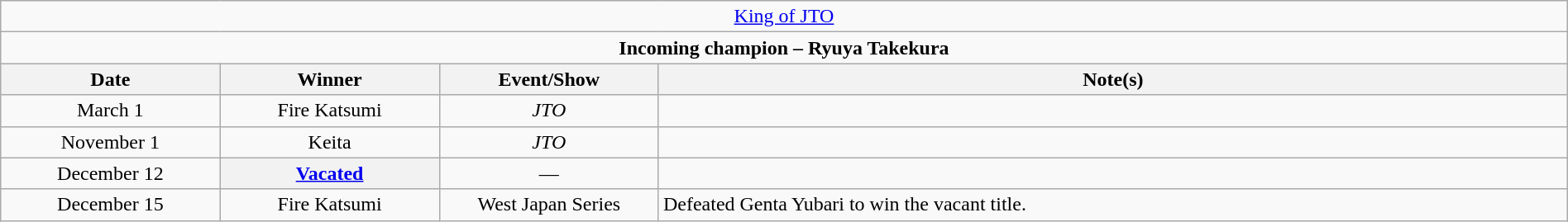<table class="wikitable" style="text-align:center; width:100%;">
<tr>
<td colspan="4" style="text-align: center;"><a href='#'>King of JTO</a></td>
</tr>
<tr>
<td colspan="4" style="text-align: center;"><strong>Incoming champion – Ryuya Takekura</strong></td>
</tr>
<tr>
<th width=14%>Date</th>
<th width=14%>Winner</th>
<th width=14%>Event/Show</th>
<th width=58%>Note(s)</th>
</tr>
<tr>
<td>March 1</td>
<td>Fire Katsumi</td>
<td><em>JTO</em></td>
<td></td>
</tr>
<tr>
<td>November 1</td>
<td>Keita</td>
<td><em>JTO</em></td>
<td></td>
</tr>
<tr>
<td>December 12</td>
<th><a href='#'>Vacated</a></th>
<td>—</td>
<td></td>
</tr>
<tr>
<td>December 15</td>
<td>Fire Katsumi</td>
<td>West Japan Series<br></td>
<td align=left>Defeated Genta Yubari to win the vacant title.</td>
</tr>
</table>
